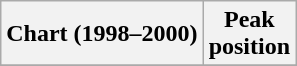<table class="wikitable plainrowheaders">
<tr>
<th scope="col">Chart (1998–2000)</th>
<th scope="col">Peak<br>position</th>
</tr>
<tr>
</tr>
</table>
